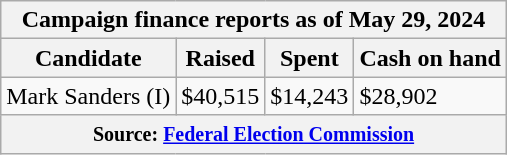<table class="wikitable sortable">
<tr>
<th colspan=4>Campaign finance reports as of May 29, 2024</th>
</tr>
<tr style="text-align:center;">
<th>Candidate</th>
<th>Raised</th>
<th>Spent</th>
<th>Cash on hand</th>
</tr>
<tr>
<td>Mark Sanders (I)</td>
<td>$40,515</td>
<td>$14,243</td>
<td>$28,902</td>
</tr>
<tr>
<th colspan="4"><small>Source: <a href='#'>Federal Election Commission</a></small></th>
</tr>
</table>
